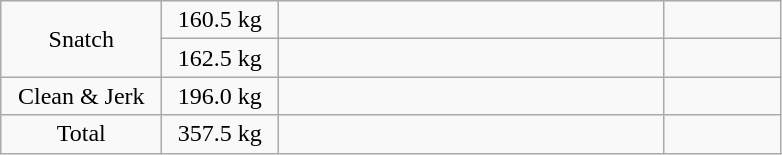<table class = "wikitable" style="text-align:center;">
<tr>
<td rowspan=2 width=100>Snatch</td>
<td width=70>160.5 kg</td>
<td width=250 align=left></td>
<td width=70></td>
</tr>
<tr>
<td>162.5 kg</td>
<td align=left></td>
<td></td>
</tr>
<tr>
<td>Clean & Jerk</td>
<td>196.0 kg</td>
<td align=left></td>
<td></td>
</tr>
<tr>
<td>Total</td>
<td>357.5 kg</td>
<td align=left></td>
<td></td>
</tr>
</table>
